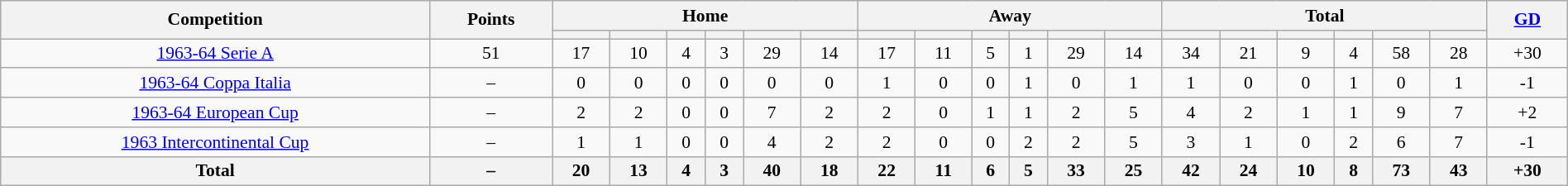<table class="wikitable" style="font-size:90%;width:100%;margin:auto;clear:both;text-align:center;">
<tr>
<th rowspan="2">Competition</th>
<th rowspan="2">Points</th>
<th colspan="6">Home</th>
<th colspan="6">Away</th>
<th colspan="6">Total</th>
<th rowspan="2"><a href='#'>GD</a></th>
</tr>
<tr>
<th></th>
<th></th>
<th></th>
<th></th>
<th></th>
<th></th>
<th></th>
<th></th>
<th></th>
<th></th>
<th></th>
<th></th>
<th></th>
<th></th>
<th></th>
<th></th>
<th></th>
<th></th>
</tr>
<tr>
<td><a href='#'>1963-64 Serie A</a></td>
<td>51</td>
<td>17</td>
<td>10</td>
<td>4</td>
<td>3</td>
<td>29</td>
<td>14</td>
<td>17</td>
<td>11</td>
<td>5</td>
<td>1</td>
<td>29</td>
<td>14</td>
<td>34</td>
<td>21</td>
<td>9</td>
<td>4</td>
<td>58</td>
<td>28</td>
<td>+30</td>
</tr>
<tr>
<td><a href='#'>1963-64 Coppa Italia</a></td>
<td>–</td>
<td>0</td>
<td>0</td>
<td>0</td>
<td>0</td>
<td>0</td>
<td>0</td>
<td>1</td>
<td>0</td>
<td>0</td>
<td>1</td>
<td>0</td>
<td>1</td>
<td>1</td>
<td>0</td>
<td>0</td>
<td>1</td>
<td>0</td>
<td>1</td>
<td>-1</td>
</tr>
<tr>
<td><a href='#'>1963-64 European Cup</a></td>
<td>–</td>
<td>2</td>
<td>2</td>
<td>0</td>
<td>0</td>
<td>7</td>
<td>2</td>
<td>2</td>
<td>0</td>
<td>1</td>
<td>1</td>
<td>2</td>
<td>5</td>
<td>4</td>
<td>2</td>
<td>1</td>
<td>1</td>
<td>9</td>
<td>7</td>
<td>+2</td>
</tr>
<tr>
<td><a href='#'>1963 Intercontinental Cup</a></td>
<td>–</td>
<td>1</td>
<td>1</td>
<td>0</td>
<td>0</td>
<td>4</td>
<td>2</td>
<td>2</td>
<td>0</td>
<td>0</td>
<td>2</td>
<td>2</td>
<td>5</td>
<td>3</td>
<td>1</td>
<td>0</td>
<td>2</td>
<td>6</td>
<td>7</td>
<td>-1</td>
</tr>
<tr>
<th>Total</th>
<th>–</th>
<th>20</th>
<th>13</th>
<th>4</th>
<th>3</th>
<th>40</th>
<th>18</th>
<th>22</th>
<th>11</th>
<th>6</th>
<th>5</th>
<th>33</th>
<th>25</th>
<th>42</th>
<th>24</th>
<th>10</th>
<th>8</th>
<th>73</th>
<th>43</th>
<th>+30</th>
</tr>
</table>
